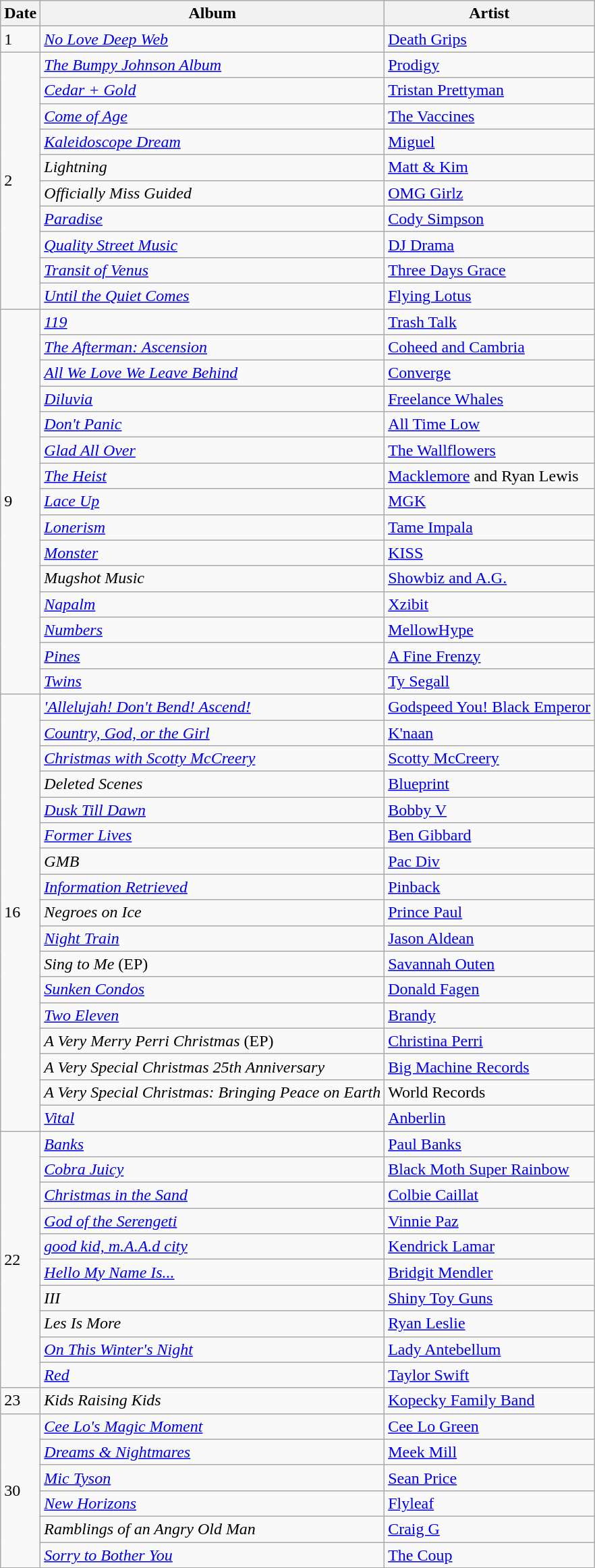<table class="wikitable" style="text-align: left;">
<tr>
<th>Date</th>
<th>Album</th>
<th>Artist</th>
</tr>
<tr>
<td>1</td>
<td><em><a href='#'>No Love Deep Web</a></em></td>
<td><a href='#'>Death Grips</a></td>
</tr>
<tr>
<td rowspan="10">2</td>
<td><em><a href='#'>The Bumpy Johnson Album</a></em></td>
<td><a href='#'>Prodigy</a></td>
</tr>
<tr>
<td><em><a href='#'>Cedar + Gold</a></em></td>
<td><a href='#'>Tristan Prettyman</a></td>
</tr>
<tr>
<td><em><a href='#'>Come of Age</a></em></td>
<td><a href='#'>The Vaccines</a></td>
</tr>
<tr>
<td><em><a href='#'>Kaleidoscope Dream</a></em></td>
<td><a href='#'>Miguel</a></td>
</tr>
<tr>
<td><em>Lightning</em></td>
<td><a href='#'>Matt & Kim</a></td>
</tr>
<tr>
<td><em>Officially Miss Guided</em></td>
<td><a href='#'>OMG Girlz</a></td>
</tr>
<tr>
<td><em><a href='#'>Paradise</a></em></td>
<td><a href='#'>Cody Simpson</a></td>
</tr>
<tr>
<td><em><a href='#'>Quality Street Music</a></em></td>
<td><a href='#'>DJ Drama</a></td>
</tr>
<tr>
<td><em><a href='#'>Transit of Venus</a></em></td>
<td><a href='#'>Three Days Grace</a></td>
</tr>
<tr>
<td><em><a href='#'>Until the Quiet Comes</a></em></td>
<td><a href='#'>Flying Lotus</a></td>
</tr>
<tr>
<td rowspan="15">9</td>
<td><em><a href='#'>119</a></em></td>
<td><a href='#'>Trash Talk</a></td>
</tr>
<tr>
<td><em><a href='#'>The Afterman: Ascension</a></em></td>
<td><a href='#'>Coheed and Cambria</a></td>
</tr>
<tr>
<td><em><a href='#'>All We Love We Leave Behind</a></em></td>
<td><a href='#'>Converge</a></td>
</tr>
<tr>
<td><em><a href='#'>Diluvia</a></em></td>
<td><a href='#'>Freelance Whales</a></td>
</tr>
<tr>
<td><em><a href='#'>Don't Panic</a></em></td>
<td><a href='#'>All Time Low</a></td>
</tr>
<tr>
<td><em><a href='#'>Glad All Over</a></em></td>
<td><a href='#'>The Wallflowers</a></td>
</tr>
<tr>
<td><em><a href='#'>The Heist</a></em></td>
<td><a href='#'>Macklemore</a> and Ryan Lewis</td>
</tr>
<tr>
<td><em><a href='#'>Lace Up</a></em></td>
<td><a href='#'>MGK</a></td>
</tr>
<tr>
<td><em><a href='#'>Lonerism</a></em></td>
<td><a href='#'>Tame Impala</a></td>
</tr>
<tr>
<td><em><a href='#'>Monster</a></em></td>
<td><a href='#'>KISS</a></td>
</tr>
<tr>
<td><em>Mugshot Music</em></td>
<td><a href='#'>Showbiz and A.G.</a></td>
</tr>
<tr>
<td><em><a href='#'>Napalm</a></em></td>
<td><a href='#'>Xzibit</a></td>
</tr>
<tr>
<td><em><a href='#'>Numbers</a></em></td>
<td><a href='#'>MellowHype</a></td>
</tr>
<tr>
<td><em><a href='#'>Pines</a></em></td>
<td><a href='#'>A Fine Frenzy</a></td>
</tr>
<tr>
<td><em><a href='#'>Twins</a></em></td>
<td><a href='#'>Ty Segall</a></td>
</tr>
<tr>
<td rowspan="17">16</td>
<td><em><a href='#'>'Allelujah! Don't Bend! Ascend!</a></em></td>
<td><a href='#'>Godspeed You! Black Emperor</a></td>
</tr>
<tr>
<td><em><a href='#'>Country, God, or the Girl</a></em></td>
<td><a href='#'>K'naan</a></td>
</tr>
<tr>
<td><em><a href='#'>Christmas with Scotty McCreery</a></em></td>
<td><a href='#'>Scotty McCreery</a></td>
</tr>
<tr>
<td><em>Deleted Scenes</em></td>
<td><a href='#'>Blueprint</a></td>
</tr>
<tr>
<td><em><a href='#'>Dusk Till Dawn</a></em></td>
<td><a href='#'>Bobby V</a></td>
</tr>
<tr>
<td><em><a href='#'>Former Lives</a></em></td>
<td><a href='#'>Ben Gibbard</a></td>
</tr>
<tr>
<td><em>GMB</em></td>
<td><a href='#'>Pac Div</a></td>
</tr>
<tr>
<td><em><a href='#'>Information Retrieved</a></em></td>
<td><a href='#'>Pinback</a></td>
</tr>
<tr>
<td><em>Negroes on Ice</em></td>
<td><a href='#'>Prince Paul</a></td>
</tr>
<tr>
<td><em><a href='#'>Night Train</a></em></td>
<td><a href='#'>Jason Aldean</a></td>
</tr>
<tr>
<td><em>Sing to Me</em> (EP)</td>
<td><a href='#'>Savannah Outen</a></td>
</tr>
<tr>
<td><em><a href='#'>Sunken Condos</a></em></td>
<td><a href='#'>Donald Fagen</a></td>
</tr>
<tr>
<td><em><a href='#'>Two Eleven</a></em></td>
<td><a href='#'>Brandy</a></td>
</tr>
<tr>
<td><em>A Very Merry Perri Christmas</em> (EP)</td>
<td><a href='#'>Christina Perri</a></td>
</tr>
<tr>
<td><em>A Very Special Christmas 25th Anniversary</em></td>
<td><a href='#'>Big Machine Records</a></td>
</tr>
<tr>
<td><em>A Very Special Christmas: Bringing Peace on Earth</em></td>
<td>World Records</td>
</tr>
<tr>
<td><em><a href='#'>Vital</a></em></td>
<td><a href='#'>Anberlin</a></td>
</tr>
<tr>
<td rowspan="10">22</td>
<td><em><a href='#'>Banks</a></em></td>
<td><a href='#'>Paul Banks</a></td>
</tr>
<tr>
<td><em><a href='#'>Cobra Juicy</a></em></td>
<td><a href='#'>Black Moth Super Rainbow</a></td>
</tr>
<tr>
<td><em><a href='#'>Christmas in the Sand</a></em></td>
<td><a href='#'>Colbie Caillat</a></td>
</tr>
<tr>
<td><em><a href='#'>God of the Serengeti</a></em></td>
<td><a href='#'>Vinnie Paz</a></td>
</tr>
<tr>
<td><em><a href='#'>good kid, m.A.A.d city</a></em></td>
<td><a href='#'>Kendrick Lamar</a></td>
</tr>
<tr>
<td><em><a href='#'>Hello My Name Is...</a></em></td>
<td><a href='#'>Bridgit Mendler</a></td>
</tr>
<tr>
<td><em>III</em></td>
<td><a href='#'>Shiny Toy Guns</a></td>
</tr>
<tr>
<td><em>Les Is More</em></td>
<td><a href='#'>Ryan Leslie</a></td>
</tr>
<tr>
<td><em><a href='#'>On This Winter's Night</a></em></td>
<td><a href='#'>Lady Antebellum</a></td>
</tr>
<tr>
<td><em><a href='#'>Red</a></em></td>
<td><a href='#'>Taylor Swift</a></td>
</tr>
<tr>
<td>23</td>
<td><em>Kids Raising Kids</em></td>
<td><a href='#'>Kopecky Family Band</a></td>
</tr>
<tr>
<td rowspan="6">30</td>
<td><em><a href='#'>Cee Lo's Magic Moment</a></em></td>
<td><a href='#'>Cee Lo Green</a></td>
</tr>
<tr>
<td><em><a href='#'>Dreams & Nightmares</a></em></td>
<td><a href='#'>Meek Mill</a></td>
</tr>
<tr>
<td><em><a href='#'>Mic Tyson</a></em></td>
<td><a href='#'>Sean Price</a></td>
</tr>
<tr>
<td><em><a href='#'>New Horizons</a></em></td>
<td><a href='#'>Flyleaf</a></td>
</tr>
<tr>
<td><em>Ramblings of an Angry Old Man</em></td>
<td><a href='#'>Craig G</a></td>
</tr>
<tr>
<td><em><a href='#'>Sorry to Bother You</a></em></td>
<td><a href='#'>The Coup</a></td>
</tr>
</table>
